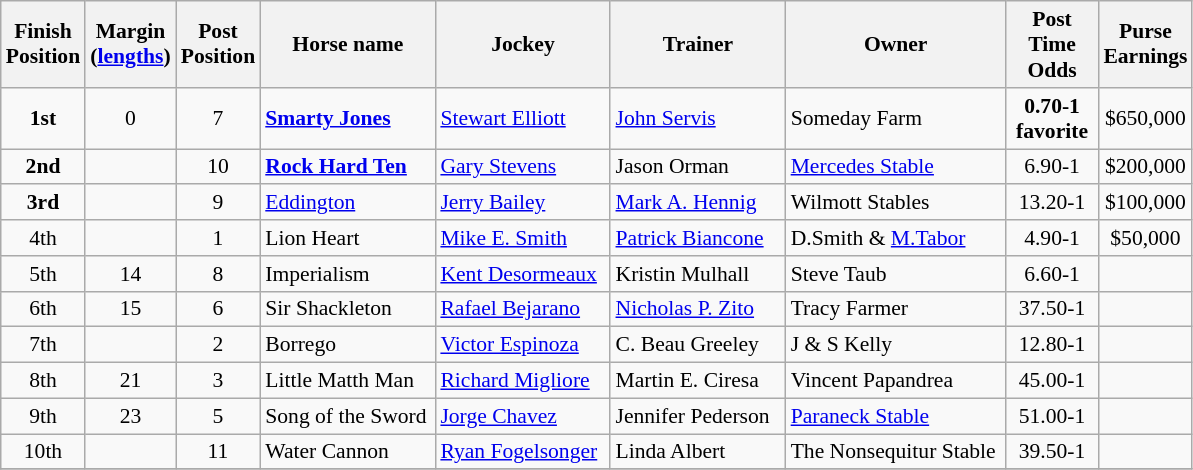<table class="wikitable sortable" | border="2" cellpadding="1" style="border-collapse: collapse; font-size:90%">
<tr>
<th width="35px">Finish <br> Position</th>
<th width="35px">Margin<br> <span>(<a href='#'>lengths</a>)</span></th>
<th width="30px">Post <br> Position</th>
<th width="110px">Horse name</th>
<th width="110px">Jockey</th>
<th width="110px">Trainer</th>
<th width="140px">Owner</th>
<th width="55px">Post Time <br> Odds</th>
<th width="50px">Purse <br> Earnings</th>
</tr>
<tr>
<td align=center><strong>1<span>st</span></strong></td>
<td align=center>0</td>
<td align=center>7</td>
<td><strong><a href='#'>Smarty Jones</a></strong></td>
<td><a href='#'>Stewart Elliott</a></td>
<td><a href='#'>John Servis</a></td>
<td>Someday Farm</td>
<td align=center><strong>0.70-1 <br> <span>favorite</span></strong></td>
<td align=center>$650,000</td>
</tr>
<tr>
<td align=center><strong>2<span>nd</span></strong></td>
<td align=center></td>
<td align=center>10</td>
<td><strong><a href='#'>Rock Hard Ten</a></strong></td>
<td><a href='#'>Gary Stevens</a></td>
<td>Jason Orman</td>
<td><a href='#'>Mercedes Stable</a></td>
<td align=center>6.90-1</td>
<td align=center>$200,000</td>
</tr>
<tr>
<td align=center><strong>3<span>rd</span></strong></td>
<td align=center></td>
<td align=center>9</td>
<td><a href='#'>Eddington</a></td>
<td><a href='#'>Jerry Bailey</a></td>
<td><a href='#'>Mark A. Hennig</a></td>
<td>Wilmott Stables</td>
<td align=center>13.20-1</td>
<td align=center>$100,000</td>
</tr>
<tr>
<td align=center>4<span>th</span></td>
<td align=center></td>
<td align=center>1</td>
<td>Lion Heart</td>
<td><a href='#'>Mike E. Smith</a></td>
<td><a href='#'>Patrick Biancone</a></td>
<td>D.Smith & <a href='#'>M.Tabor</a></td>
<td align=center>4.90-1</td>
<td align=center>$50,000</td>
</tr>
<tr>
<td align=center>5<span>th</span></td>
<td align=center>14</td>
<td align=center>8</td>
<td>Imperialism</td>
<td><a href='#'>Kent Desormeaux</a></td>
<td>Kristin Mulhall</td>
<td>Steve Taub</td>
<td align=center>6.60-1</td>
<td align=center></td>
</tr>
<tr>
<td align=center>6<span>th</span></td>
<td align=center>15</td>
<td align=center>6</td>
<td>Sir Shackleton</td>
<td><a href='#'>Rafael Bejarano</a></td>
<td><a href='#'>Nicholas P. Zito</a></td>
<td>Tracy Farmer</td>
<td align=center>37.50-1</td>
<td></td>
</tr>
<tr>
<td align=center>7<span>th</span></td>
<td align=center></td>
<td align=center>2</td>
<td>Borrego</td>
<td><a href='#'>Victor Espinoza</a></td>
<td>C. Beau Greeley</td>
<td>J & S Kelly</td>
<td align=center>12.80-1</td>
<td></td>
</tr>
<tr>
<td align=center>8<span>th</span></td>
<td align=center>21</td>
<td align=center>3</td>
<td>Little Matth Man</td>
<td><a href='#'>Richard Migliore</a></td>
<td>Martin E. Ciresa</td>
<td>Vincent Papandrea</td>
<td align=center>45.00-1</td>
<td></td>
</tr>
<tr>
<td align=center>9<span>th</span></td>
<td align=center>23</td>
<td align=center>5</td>
<td>Song of the Sword</td>
<td><a href='#'>Jorge Chavez</a></td>
<td>Jennifer Pederson</td>
<td><a href='#'>Paraneck Stable</a></td>
<td align=center>51.00-1</td>
<td></td>
</tr>
<tr>
<td align=center>10<span>th</span></td>
<td align=center></td>
<td align=center>11</td>
<td>Water Cannon</td>
<td><a href='#'>Ryan Fogelsonger</a></td>
<td>Linda Albert</td>
<td>The Nonsequitur Stable</td>
<td align=center>39.50-1</td>
<td></td>
</tr>
<tr>
</tr>
</table>
